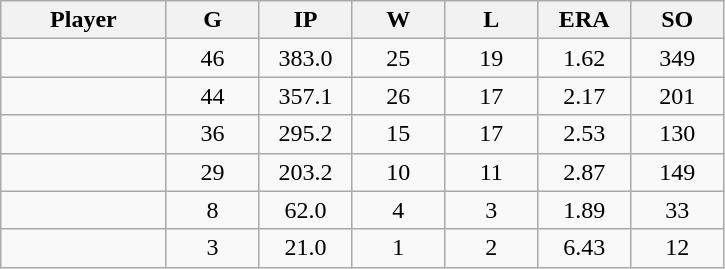<table class="wikitable sortable">
<tr>
<th bgcolor="#DDDDFF" width="16%">Player</th>
<th bgcolor="#DDDDFF" width="9%">G</th>
<th bgcolor="#DDDDFF" width="9%">IP</th>
<th bgcolor="#DDDDFF" width="9%">W</th>
<th bgcolor="#DDDDFF" width="9%">L</th>
<th bgcolor="#DDDDFF" width="9%">ERA</th>
<th bgcolor="#DDDDFF" width="9%">SO</th>
</tr>
<tr align="center">
<td></td>
<td>46</td>
<td>383.0</td>
<td>25</td>
<td>19</td>
<td>1.62</td>
<td>349</td>
</tr>
<tr align="center">
<td></td>
<td>44</td>
<td>357.1</td>
<td>26</td>
<td>17</td>
<td>2.17</td>
<td>201</td>
</tr>
<tr align="center">
<td></td>
<td>36</td>
<td>295.2</td>
<td>15</td>
<td>17</td>
<td>2.53</td>
<td>130</td>
</tr>
<tr align="center">
<td></td>
<td>29</td>
<td>203.2</td>
<td>10</td>
<td>11</td>
<td>2.87</td>
<td>149</td>
</tr>
<tr align="center">
<td></td>
<td>8</td>
<td>62.0</td>
<td>4</td>
<td>3</td>
<td>1.89</td>
<td>33</td>
</tr>
<tr align="center">
<td></td>
<td>3</td>
<td>21.0</td>
<td>1</td>
<td>2</td>
<td>6.43</td>
<td>12</td>
</tr>
</table>
